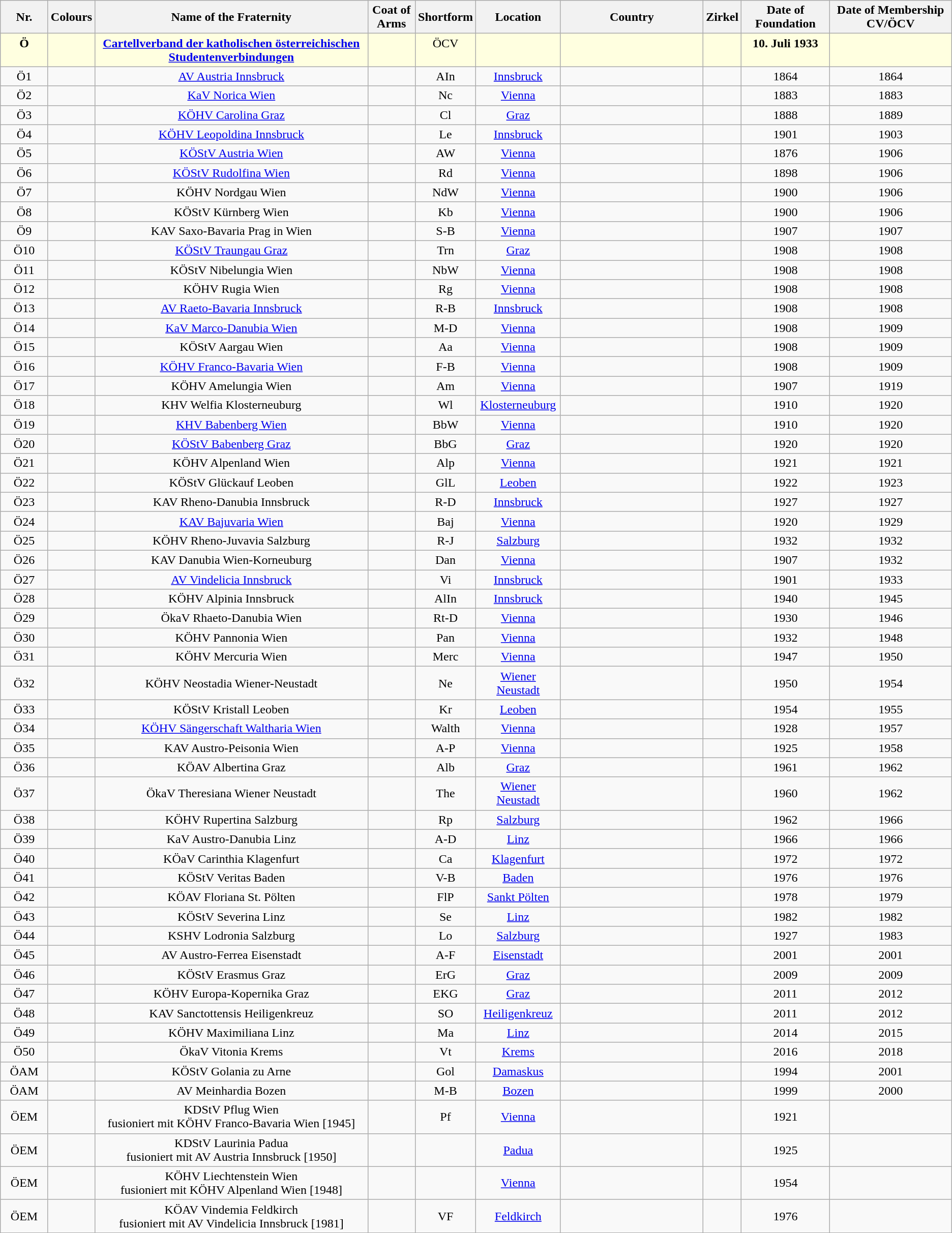<table class="wikitable sortable">
<tr>
<th width="5%">Nr.</th>
<th class="unsortable">Colours</th>
<th>Name of the Fraternity</th>
<th width="5%" class="unsortable">Coat of Arms</th>
<th>Shortform</th>
<th>Location</th>
<th width="15%">Country</th>
<th class="unsortable">Zirkel</th>
<th>Date of Foundation</th>
<th>Date of Membership CV/ÖCV</th>
</tr>
<tr bgcolor="#ffffe0" valign="top" align="center">
<td data-sort-value="*"><strong>Ö</strong></td>
<td></td>
<td data-sort-value="*"><strong><a href='#'>Cartellverband der katholischen österreichischen Studentenverbindungen</a></strong></td>
<td></td>
<td data-sort-value="1">ÖCV</td>
<td></td>
<td data-sort-value="*" align="left"><strong></strong><br><strong></strong></td>
<td></td>
<td data-sort-value="1"><strong>10. Juli 1933</strong></td>
<td></td>
</tr>
<tr align="center">
<td>Ö1</td>
<td></td>
<td><a href='#'>AV Austria Innsbruck</a></td>
<td></td>
<td>AIn</td>
<td><a href='#'>Innsbruck</a></td>
<td align="left"></td>
<td></td>
<td>1864</td>
<td>1864</td>
</tr>
<tr align="center">
<td>Ö2</td>
<td></td>
<td><a href='#'>KaV Norica Wien</a></td>
<td></td>
<td>Nc</td>
<td><a href='#'>Vienna</a></td>
<td align="left"></td>
<td></td>
<td>1883</td>
<td>1883</td>
</tr>
<tr align="center">
<td>Ö3</td>
<td></td>
<td><a href='#'>KÖHV Carolina Graz</a></td>
<td></td>
<td>Cl</td>
<td><a href='#'>Graz</a></td>
<td align="left"></td>
<td></td>
<td>1888</td>
<td>1889</td>
</tr>
<tr align="center">
<td>Ö4</td>
<td></td>
<td><a href='#'>KÖHV Leopoldina Innsbruck</a></td>
<td></td>
<td>Le</td>
<td><a href='#'>Innsbruck</a></td>
<td align="left"></td>
<td></td>
<td>1901</td>
<td>1903</td>
</tr>
<tr align="center">
<td>Ö5</td>
<td></td>
<td><a href='#'>KÖStV Austria Wien</a></td>
<td></td>
<td>AW</td>
<td><a href='#'>Vienna</a></td>
<td align="left"></td>
<td></td>
<td>1876</td>
<td>1906</td>
</tr>
<tr align="center">
<td>Ö6</td>
<td></td>
<td><a href='#'>KÖStV Rudolfina Wien</a></td>
<td></td>
<td>Rd</td>
<td><a href='#'>Vienna</a></td>
<td align="left"></td>
<td></td>
<td>1898</td>
<td>1906</td>
</tr>
<tr align="center">
<td>Ö7</td>
<td></td>
<td>KÖHV Nordgau Wien</td>
<td></td>
<td>NdW</td>
<td><a href='#'>Vienna</a></td>
<td align="left"></td>
<td></td>
<td>1900</td>
<td>1906</td>
</tr>
<tr align="center">
<td>Ö8</td>
<td></td>
<td>KÖStV Kürnberg Wien</td>
<td></td>
<td>Kb</td>
<td><a href='#'>Vienna</a></td>
<td align="left"></td>
<td></td>
<td>1900</td>
<td>1906</td>
</tr>
<tr align="center">
<td>Ö9</td>
<td></td>
<td>KAV Saxo-Bavaria Prag in Wien</td>
<td></td>
<td>S-B</td>
<td><a href='#'>Vienna</a></td>
<td align="left"></td>
<td></td>
<td>1907</td>
<td>1907</td>
</tr>
<tr align="center">
<td>Ö10</td>
<td></td>
<td><a href='#'>KÖStV Traungau Graz</a></td>
<td></td>
<td>Trn</td>
<td><a href='#'>Graz</a></td>
<td align="left"></td>
<td></td>
<td>1908</td>
<td>1908</td>
</tr>
<tr align="center">
<td>Ö11</td>
<td></td>
<td>KÖStV Nibelungia Wien</td>
<td></td>
<td>NbW</td>
<td><a href='#'>Vienna</a></td>
<td align="left"></td>
<td></td>
<td>1908</td>
<td>1908</td>
</tr>
<tr align="center">
<td>Ö12</td>
<td></td>
<td>KÖHV Rugia Wien</td>
<td></td>
<td>Rg</td>
<td><a href='#'>Vienna</a></td>
<td align="left"></td>
<td></td>
<td>1908</td>
<td>1908</td>
</tr>
<tr align="center">
<td>Ö13</td>
<td></td>
<td><a href='#'>AV Raeto-Bavaria Innsbruck</a></td>
<td></td>
<td>R-B</td>
<td><a href='#'>Innsbruck</a></td>
<td align="left"></td>
<td></td>
<td>1908</td>
<td>1908</td>
</tr>
<tr align="center">
<td>Ö14</td>
<td></td>
<td><a href='#'>KaV Marco-Danubia Wien</a></td>
<td></td>
<td>M-D</td>
<td><a href='#'>Vienna</a></td>
<td align="left"></td>
<td></td>
<td>1908</td>
<td>1909</td>
</tr>
<tr align="center">
<td>Ö15</td>
<td></td>
<td>KÖStV Aargau Wien</td>
<td></td>
<td>Aa</td>
<td><a href='#'>Vienna</a></td>
<td align="left"></td>
<td></td>
<td>1908</td>
<td>1909</td>
</tr>
<tr align="center">
<td>Ö16</td>
<td></td>
<td><a href='#'>KÖHV Franco-Bavaria Wien</a></td>
<td></td>
<td>F-B</td>
<td><a href='#'>Vienna</a></td>
<td align="left"></td>
<td></td>
<td>1908</td>
<td>1909</td>
</tr>
<tr align="center">
<td>Ö17</td>
<td></td>
<td>KÖHV Amelungia Wien</td>
<td></td>
<td>Am</td>
<td><a href='#'>Vienna</a></td>
<td align="left"></td>
<td></td>
<td>1907</td>
<td>1919</td>
</tr>
<tr align="center">
<td>Ö18</td>
<td></td>
<td>KHV Welfia Klosterneuburg</td>
<td></td>
<td>Wl</td>
<td><a href='#'>Klosterneuburg</a></td>
<td align="left"></td>
<td></td>
<td>1910</td>
<td>1920</td>
</tr>
<tr align="center">
<td>Ö19</td>
<td></td>
<td><a href='#'>KHV Babenberg Wien</a></td>
<td></td>
<td>BbW</td>
<td><a href='#'>Vienna</a></td>
<td align="left"></td>
<td></td>
<td>1910</td>
<td>1920</td>
</tr>
<tr align="center">
<td>Ö20</td>
<td></td>
<td><a href='#'>KÖStV Babenberg Graz</a></td>
<td></td>
<td>BbG</td>
<td><a href='#'>Graz</a></td>
<td align="left"></td>
<td></td>
<td>1920</td>
<td>1920</td>
</tr>
<tr align="center">
<td>Ö21</td>
<td></td>
<td>KÖHV Alpenland Wien</td>
<td></td>
<td>Alp</td>
<td><a href='#'>Vienna</a></td>
<td align="left"></td>
<td></td>
<td>1921</td>
<td>1921</td>
</tr>
<tr align="center">
<td>Ö22</td>
<td></td>
<td>KÖStV Glückauf Leoben</td>
<td></td>
<td>GlL</td>
<td><a href='#'>Leoben</a></td>
<td align="left"></td>
<td></td>
<td>1922</td>
<td>1923</td>
</tr>
<tr align="center">
<td>Ö23</td>
<td></td>
<td>KAV Rheno-Danubia Innsbruck</td>
<td></td>
<td>R-D</td>
<td><a href='#'>Innsbruck</a></td>
<td align="left"></td>
<td></td>
<td>1927</td>
<td>1927</td>
</tr>
<tr align="center">
<td>Ö24</td>
<td></td>
<td><a href='#'>KAV Bajuvaria Wien</a></td>
<td></td>
<td>Baj</td>
<td><a href='#'>Vienna</a></td>
<td align="left"></td>
<td></td>
<td>1920</td>
<td>1929</td>
</tr>
<tr align="center">
<td>Ö25</td>
<td></td>
<td>KÖHV Rheno-Juvavia Salzburg</td>
<td></td>
<td>R-J</td>
<td><a href='#'>Salzburg</a></td>
<td align="left"></td>
<td></td>
<td>1932</td>
<td>1932</td>
</tr>
<tr align="center">
<td>Ö26</td>
<td></td>
<td>KAV Danubia Wien-Korneuburg</td>
<td></td>
<td>Dan</td>
<td><a href='#'>Vienna</a></td>
<td align="left"></td>
<td></td>
<td>1907</td>
<td>1932</td>
</tr>
<tr align="center">
<td>Ö27</td>
<td></td>
<td><a href='#'>AV Vindelicia Innsbruck</a></td>
<td></td>
<td>Vi</td>
<td><a href='#'>Innsbruck</a></td>
<td align="left"></td>
<td></td>
<td>1901</td>
<td>1933</td>
</tr>
<tr align="center">
<td>Ö28</td>
<td></td>
<td>KÖHV Alpinia Innsbruck</td>
<td></td>
<td>AlIn</td>
<td><a href='#'>Innsbruck</a></td>
<td align="left"></td>
<td></td>
<td>1940</td>
<td>1945</td>
</tr>
<tr align="center">
<td>Ö29</td>
<td></td>
<td>ÖkaV Rhaeto-Danubia Wien</td>
<td></td>
<td>Rt-D</td>
<td><a href='#'>Vienna</a></td>
<td align="left"></td>
<td></td>
<td>1930</td>
<td>1946</td>
</tr>
<tr align="center">
<td>Ö30</td>
<td></td>
<td>KÖHV Pannonia Wien</td>
<td></td>
<td>Pan</td>
<td><a href='#'>Vienna</a></td>
<td align="left"></td>
<td></td>
<td>1932</td>
<td>1948</td>
</tr>
<tr align="center">
<td>Ö31</td>
<td></td>
<td>KÖHV Mercuria Wien</td>
<td></td>
<td>Merc</td>
<td><a href='#'>Vienna</a></td>
<td align="left"></td>
<td></td>
<td>1947</td>
<td>1950</td>
</tr>
<tr align="center">
<td>Ö32</td>
<td></td>
<td>KÖHV Neostadia Wiener-Neustadt</td>
<td></td>
<td>Ne</td>
<td><a href='#'>Wiener Neustadt</a></td>
<td align="left"></td>
<td></td>
<td>1950</td>
<td>1954</td>
</tr>
<tr align="center">
<td>Ö33</td>
<td></td>
<td>KÖStV Kristall Leoben</td>
<td></td>
<td>Kr</td>
<td><a href='#'>Leoben</a></td>
<td align="left"></td>
<td></td>
<td>1954</td>
<td>1955</td>
</tr>
<tr align="center">
<td>Ö34</td>
<td></td>
<td><a href='#'>KÖHV Sängerschaft Waltharia Wien</a></td>
<td></td>
<td>Walth</td>
<td><a href='#'>Vienna</a></td>
<td align="left"></td>
<td></td>
<td>1928</td>
<td>1957</td>
</tr>
<tr align="center">
<td>Ö35</td>
<td></td>
<td>KAV Austro-Peisonia Wien</td>
<td></td>
<td>A-P</td>
<td><a href='#'>Vienna</a></td>
<td align="left"></td>
<td></td>
<td>1925</td>
<td>1958</td>
</tr>
<tr align="center">
<td>Ö36</td>
<td></td>
<td>KÖAV Albertina Graz</td>
<td></td>
<td>Alb</td>
<td><a href='#'>Graz</a></td>
<td align="left"></td>
<td></td>
<td>1961</td>
<td>1962</td>
</tr>
<tr align="center">
<td>Ö37</td>
<td></td>
<td>ÖkaV Theresiana Wiener Neustadt</td>
<td></td>
<td>The</td>
<td><a href='#'>Wiener Neustadt</a></td>
<td align="left"></td>
<td></td>
<td>1960</td>
<td>1962</td>
</tr>
<tr align="center">
<td>Ö38</td>
<td></td>
<td>KÖHV Rupertina Salzburg</td>
<td></td>
<td>Rp</td>
<td><a href='#'>Salzburg</a></td>
<td align="left"></td>
<td></td>
<td>1962</td>
<td>1966</td>
</tr>
<tr align="center">
<td>Ö39</td>
<td></td>
<td>KaV Austro-Danubia Linz</td>
<td></td>
<td>A-D</td>
<td><a href='#'>Linz</a></td>
<td align="left"></td>
<td></td>
<td>1966</td>
<td>1966</td>
</tr>
<tr align="center">
<td>Ö40</td>
<td></td>
<td>KÖaV Carinthia Klagenfurt</td>
<td></td>
<td>Ca</td>
<td><a href='#'>Klagenfurt</a></td>
<td align="left"></td>
<td></td>
<td>1972</td>
<td>1972</td>
</tr>
<tr align="center">
<td>Ö41</td>
<td></td>
<td>KÖStV Veritas Baden</td>
<td></td>
<td>V-B</td>
<td><a href='#'>Baden</a></td>
<td align="left"></td>
<td></td>
<td>1976</td>
<td>1976</td>
</tr>
<tr align="center">
<td>Ö42</td>
<td></td>
<td>KÖAV Floriana St. Pölten</td>
<td></td>
<td>FlP</td>
<td><a href='#'>Sankt Pölten</a></td>
<td align="left"></td>
<td></td>
<td>1978</td>
<td>1979</td>
</tr>
<tr align="center">
<td>Ö43</td>
<td></td>
<td>KÖStV Severina Linz</td>
<td></td>
<td>Se</td>
<td><a href='#'>Linz</a></td>
<td align="left"></td>
<td></td>
<td>1982</td>
<td>1982</td>
</tr>
<tr align="center">
<td>Ö44</td>
<td></td>
<td>KSHV Lodronia Salzburg</td>
<td></td>
<td>Lo</td>
<td><a href='#'>Salzburg</a></td>
<td align="left"></td>
<td></td>
<td>1927</td>
<td>1983</td>
</tr>
<tr align="center">
<td>Ö45</td>
<td></td>
<td>AV Austro-Ferrea Eisenstadt</td>
<td></td>
<td>A-F</td>
<td><a href='#'>Eisenstadt</a></td>
<td align="left"></td>
<td></td>
<td>2001</td>
<td>2001</td>
</tr>
<tr align="center">
<td>Ö46</td>
<td></td>
<td>KÖStV Erasmus Graz</td>
<td></td>
<td>ErG</td>
<td><a href='#'>Graz</a></td>
<td align="left"></td>
<td></td>
<td>2009</td>
<td>2009</td>
</tr>
<tr align="center">
<td>Ö47</td>
<td></td>
<td>KÖHV Europa-Kopernika Graz</td>
<td></td>
<td>EKG</td>
<td><a href='#'>Graz</a></td>
<td align="left"></td>
<td></td>
<td>2011</td>
<td>2012</td>
</tr>
<tr align="center">
<td>Ö48</td>
<td></td>
<td>KAV Sanctottensis Heiligenkreuz</td>
<td></td>
<td>SO</td>
<td><a href='#'>Heiligenkreuz</a></td>
<td align="left"></td>
<td></td>
<td>2011</td>
<td>2012</td>
</tr>
<tr align="center">
<td>Ö49</td>
<td></td>
<td>KÖHV Maximiliana Linz</td>
<td></td>
<td>Ma</td>
<td><a href='#'>Linz</a></td>
<td align="left"></td>
<td></td>
<td>2014</td>
<td>2015</td>
</tr>
<tr align="center">
<td>Ö50</td>
<td></td>
<td>ÖkaV Vitonia Krems</td>
<td></td>
<td>Vt</td>
<td><a href='#'>Krems</a></td>
<td align="left"></td>
<td></td>
<td>2016</td>
<td>2018</td>
</tr>
<tr align="center">
<td>ÖAM</td>
<td></td>
<td>KÖStV Golania zu Arne</td>
<td></td>
<td>Gol</td>
<td><a href='#'>Damaskus</a></td>
<td align="left"></td>
<td></td>
<td>1994</td>
<td>2001</td>
</tr>
<tr align="center">
<td>ÖAM</td>
<td></td>
<td>AV Meinhardia Bozen</td>
<td></td>
<td>M-B</td>
<td><a href='#'>Bozen</a></td>
<td align="left"></td>
<td></td>
<td>1999</td>
<td>2000</td>
</tr>
<tr align="center">
<td>ÖEM</td>
<td></td>
<td>KDStV Pflug Wien<br>fusioniert mit KÖHV Franco-Bavaria Wien [1945]</td>
<td></td>
<td>Pf</td>
<td><a href='#'>Vienna</a></td>
<td align="left"></td>
<td></td>
<td>1921</td>
<td></td>
</tr>
<tr align="center">
<td>ÖEM</td>
<td></td>
<td>KDStV Laurinia Padua<br>fusioniert mit AV Austria Innsbruck [1950]</td>
<td></td>
<td data-sort-value="ZZ"></td>
<td><a href='#'>Padua</a></td>
<td align="left"></td>
<td></td>
<td>1925</td>
<td></td>
</tr>
<tr align="center">
<td>ÖEM</td>
<td></td>
<td>KÖHV Liechtenstein Wien<br>fusioniert mit KÖHV Alpenland Wien [1948]</td>
<td></td>
<td data-sort-value="ZZ"></td>
<td><a href='#'>Vienna</a></td>
<td align="left"></td>
<td></td>
<td>1954</td>
<td></td>
</tr>
<tr align="center">
<td>ÖEM</td>
<td></td>
<td>KÖAV Vindemia Feldkirch<br>fusioniert mit AV Vindelicia Innsbruck [1981]</td>
<td></td>
<td>VF</td>
<td><a href='#'>Feldkirch</a></td>
<td align="left"></td>
<td></td>
<td>1976</td>
<td></td>
</tr>
</table>
